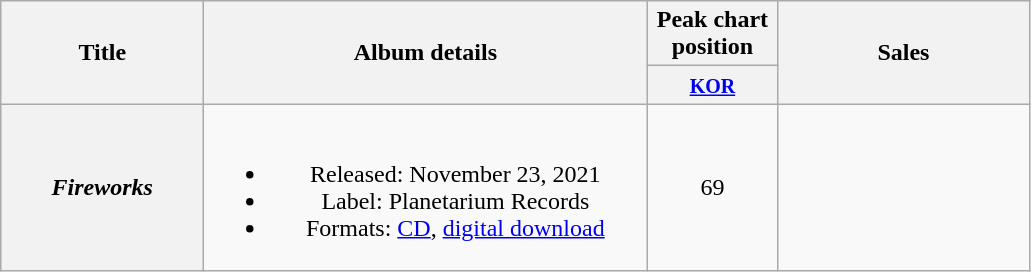<table class="wikitable plainrowheaders" style="text-align:center;">
<tr>
<th scope="col" rowspan="2" style="width:8em;">Title</th>
<th scope="col" rowspan="2" style="width:18em;">Album details</th>
<th scope="col" colspan="1" style="width:5em;">Peak chart position</th>
<th scope="col" rowspan="2" style="width:10em;">Sales</th>
</tr>
<tr>
<th><small><a href='#'>KOR</a></small><br></th>
</tr>
<tr>
<th scope="row"><em>Fireworks</em></th>
<td><br><ul><li>Released: November 23, 2021</li><li>Label: Planetarium Records</li><li>Formats: <a href='#'>CD</a>, <a href='#'>digital download</a></li></ul></td>
<td>69</td>
<td></td>
</tr>
</table>
